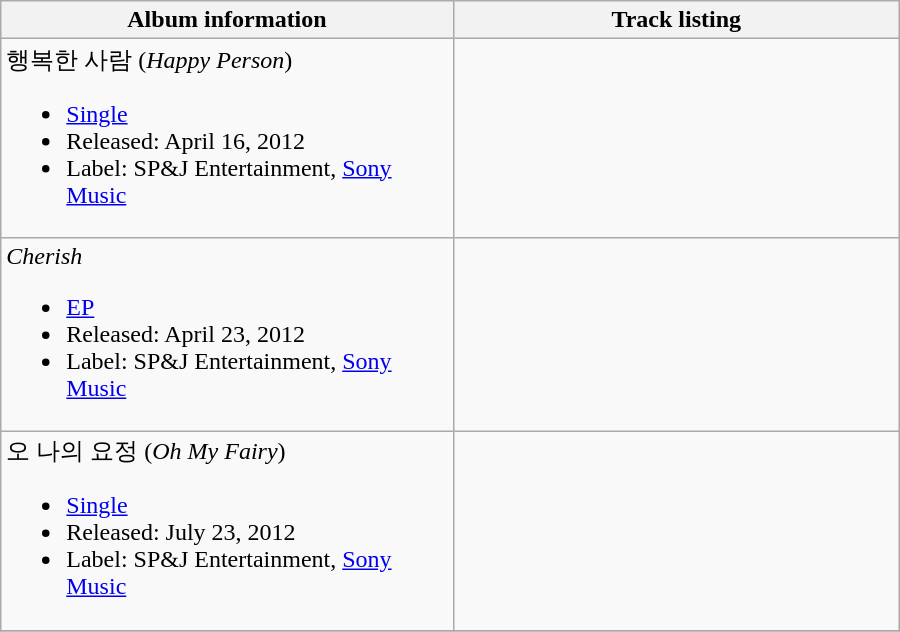<table class="wikitable" style="width:600px">
<tr>
<th>Album information</th>
<th align="center" width="290px">Track listing</th>
</tr>
<tr>
<td>행복한 사람 (<em>Happy Person</em>)<br><ul><li><a href='#'>Single</a></li><li>Released: April 16, 2012</li><li>Label: SP&J Entertainment, <a href='#'>Sony Music</a></li></ul></td>
<td style="font-size: 85%;"></td>
</tr>
<tr>
<td><em>Cherish</em><br><ul><li><a href='#'>EP</a></li><li>Released: April 23, 2012</li><li>Label: SP&J Entertainment, <a href='#'>Sony Music</a></li></ul></td>
<td style="font-size: 85%;"></td>
</tr>
<tr>
<td>오 나의 요정 (<em>Oh My Fairy</em>)<br><ul><li><a href='#'>Single</a></li><li>Released: July 23, 2012</li><li>Label: SP&J Entertainment, <a href='#'>Sony Music</a></li></ul></td>
<td style="font-size: 85%;"></td>
</tr>
<tr>
</tr>
</table>
